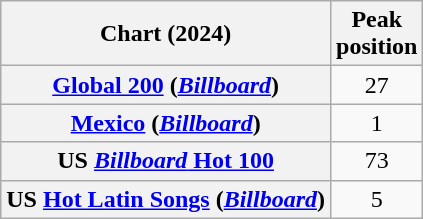<table class="wikitable sortable plainrowheaders" style="text-align:center">
<tr>
<th scope="col">Chart (2024)</th>
<th scope="col">Peak<br>position</th>
</tr>
<tr>
<th scope="row"><a href='#'>Global 200</a> (<em><a href='#'>Billboard</a></em>)</th>
<td>27</td>
</tr>
<tr>
<th scope="row"><a href='#'>Mexico</a> (<em><a href='#'>Billboard</a></em>)</th>
<td>1</td>
</tr>
<tr>
<th scope="row">US <a href='#'><em>Billboard</em> Hot 100</a></th>
<td>73</td>
</tr>
<tr>
<th scope="row">US <a href='#'>Hot Latin Songs</a> (<em><a href='#'>Billboard</a></em>)</th>
<td>5</td>
</tr>
</table>
